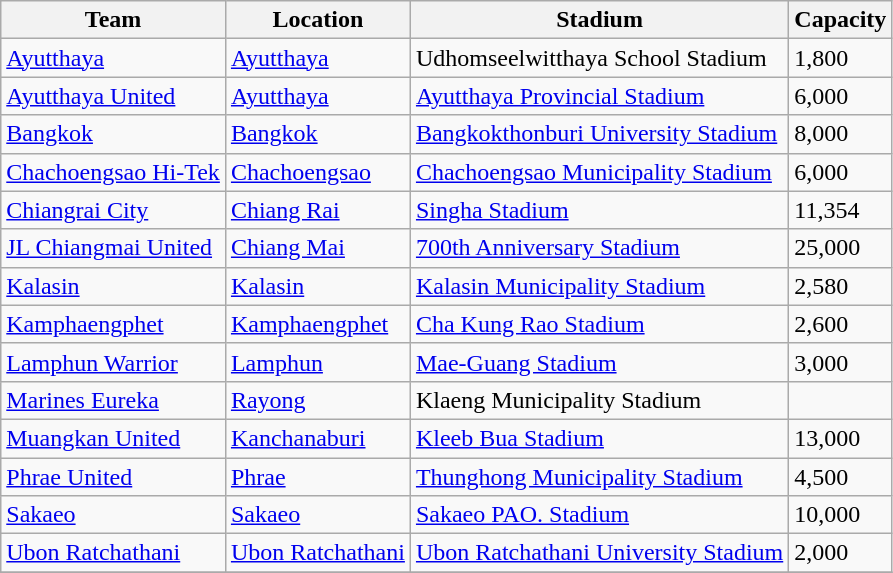<table class="wikitable sortable">
<tr>
<th>Team</th>
<th>Location</th>
<th>Stadium</th>
<th>Capacity</th>
</tr>
<tr>
<td><a href='#'>Ayutthaya</a></td>
<td><a href='#'>Ayutthaya</a></td>
<td>Udhomseelwitthaya School Stadium</td>
<td>1,800</td>
</tr>
<tr>
<td><a href='#'>Ayutthaya United</a></td>
<td><a href='#'>Ayutthaya</a></td>
<td><a href='#'>Ayutthaya Provincial Stadium</a></td>
<td>6,000</td>
</tr>
<tr>
<td><a href='#'>Bangkok</a></td>
<td><a href='#'>Bangkok</a></td>
<td><a href='#'>Bangkokthonburi University Stadium</a></td>
<td>8,000</td>
</tr>
<tr>
<td><a href='#'>Chachoengsao Hi-Tek</a></td>
<td><a href='#'>Chachoengsao</a></td>
<td><a href='#'>Chachoengsao Municipality Stadium</a></td>
<td>6,000</td>
</tr>
<tr>
<td><a href='#'>Chiangrai City</a></td>
<td><a href='#'>Chiang Rai</a></td>
<td><a href='#'>Singha Stadium</a></td>
<td>11,354</td>
</tr>
<tr>
<td><a href='#'>JL Chiangmai United</a></td>
<td><a href='#'>Chiang Mai</a></td>
<td><a href='#'>700th Anniversary Stadium</a></td>
<td>25,000</td>
</tr>
<tr>
<td><a href='#'>Kalasin</a></td>
<td><a href='#'>Kalasin</a></td>
<td><a href='#'>Kalasin Municipality Stadium</a></td>
<td>2,580</td>
</tr>
<tr>
<td><a href='#'>Kamphaengphet</a></td>
<td><a href='#'>Kamphaengphet</a></td>
<td><a href='#'>Cha Kung Rao Stadium</a></td>
<td>2,600</td>
</tr>
<tr>
<td><a href='#'>Lamphun Warrior</a></td>
<td><a href='#'>Lamphun</a></td>
<td><a href='#'>Mae-Guang Stadium</a></td>
<td>3,000</td>
</tr>
<tr>
<td><a href='#'>Marines Eureka</a></td>
<td><a href='#'>Rayong</a></td>
<td>Klaeng Municipality Stadium</td>
<td></td>
</tr>
<tr>
<td><a href='#'>Muangkan United</a></td>
<td><a href='#'>Kanchanaburi</a></td>
<td><a href='#'>Kleeb Bua Stadium</a></td>
<td>13,000</td>
</tr>
<tr>
<td><a href='#'>Phrae United</a></td>
<td><a href='#'>Phrae</a></td>
<td><a href='#'>Thunghong Municipality Stadium</a></td>
<td>4,500</td>
</tr>
<tr>
<td><a href='#'>Sakaeo</a></td>
<td><a href='#'>Sakaeo</a></td>
<td><a href='#'>Sakaeo PAO. Stadium</a></td>
<td>10,000</td>
</tr>
<tr>
<td><a href='#'>Ubon Ratchathani</a></td>
<td><a href='#'>Ubon Ratchathani</a></td>
<td><a href='#'>Ubon Ratchathani University Stadium</a></td>
<td>2,000</td>
</tr>
<tr>
</tr>
</table>
